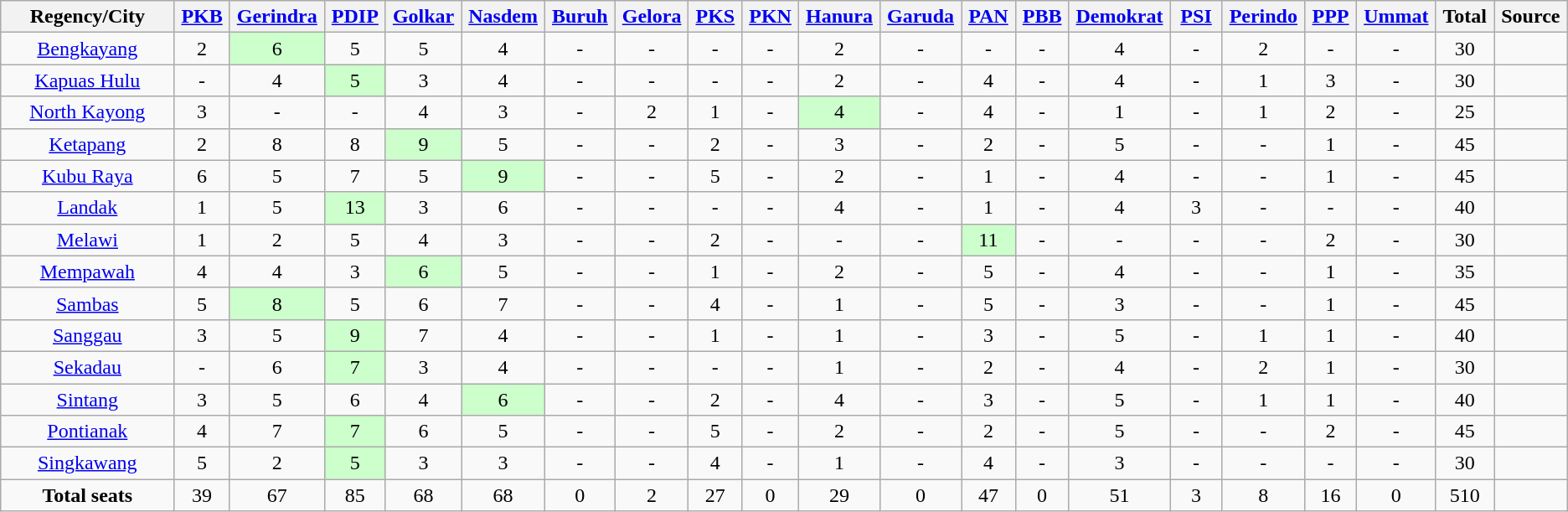<table class="wikitable sortable" style="text-align:center">
<tr>
<th scope=col width=10%>Regency/City</th>
<th scope=col width=3%><a href='#'>PKB</a></th>
<th scope=col width=3%><a href='#'>Gerindra</a></th>
<th scope=col width=3%><a href='#'>PDIP</a></th>
<th scope=col width=3%><a href='#'>Golkar</a></th>
<th scope=col width=3%><a href='#'>Nasdem</a></th>
<th scope=col width=3%><a href='#'>Buruh</a></th>
<th scope=col width=3%><a href='#'>Gelora</a></th>
<th scope=col width=3%><a href='#'>PKS</a></th>
<th scope=col width=3%><a href='#'>PKN</a></th>
<th scope=col width=3%><a href='#'>Hanura</a></th>
<th scope=col width=3%><a href='#'>Garuda</a></th>
<th scope=col width=3%><a href='#'>PAN</a></th>
<th scope=col width=3%><a href='#'>PBB</a></th>
<th scope=col width=3%><a href='#'>Demokrat</a></th>
<th scope=col width=3%><a href='#'>PSI</a></th>
<th scope=col width=3%><a href='#'>Perindo</a></th>
<th scope=col width=3%><a href='#'>PPP</a></th>
<th scope=col width=3%><a href='#'>Ummat</a></th>
<th scope=col width=3%>Total</th>
<th scope=col width=3%>Source</th>
</tr>
<tr>
<td><a href='#'>Bengkayang</a></td>
<td>2</td>
<td style="background:#cfc;">6</td>
<td>5</td>
<td>5</td>
<td>4</td>
<td>-</td>
<td>-</td>
<td>-</td>
<td>-</td>
<td>2</td>
<td>-</td>
<td>-</td>
<td>-</td>
<td>4</td>
<td>-</td>
<td>2</td>
<td>-</td>
<td>-</td>
<td>30</td>
<td></td>
</tr>
<tr>
<td><a href='#'>Kapuas Hulu</a></td>
<td>-</td>
<td>4</td>
<td style="background:#cfc;">5</td>
<td>3</td>
<td>4</td>
<td>-</td>
<td>-</td>
<td>-</td>
<td>-</td>
<td>2</td>
<td>-</td>
<td>4</td>
<td>-</td>
<td>4</td>
<td>-</td>
<td>1</td>
<td>3</td>
<td>-</td>
<td>30</td>
<td></td>
</tr>
<tr>
<td><a href='#'>North Kayong</a></td>
<td>3</td>
<td>-</td>
<td>-</td>
<td>4</td>
<td>3</td>
<td>-</td>
<td>2</td>
<td>1</td>
<td>-</td>
<td style="background:#cfc;">4</td>
<td>-</td>
<td>4</td>
<td>-</td>
<td>1</td>
<td>-</td>
<td>1</td>
<td>2</td>
<td>-</td>
<td>25</td>
<td></td>
</tr>
<tr>
<td><a href='#'>Ketapang</a></td>
<td>2</td>
<td>8</td>
<td>8</td>
<td style="background:#cfc;">9</td>
<td>5</td>
<td>-</td>
<td>-</td>
<td>2</td>
<td>-</td>
<td>3</td>
<td>-</td>
<td>2</td>
<td>-</td>
<td>5</td>
<td>-</td>
<td>-</td>
<td>1</td>
<td>-</td>
<td>45</td>
<td></td>
</tr>
<tr>
<td><a href='#'>Kubu Raya</a></td>
<td>6</td>
<td>5</td>
<td>7</td>
<td>5</td>
<td style="background:#cfc;">9</td>
<td>-</td>
<td>-</td>
<td>5</td>
<td>-</td>
<td>2</td>
<td>-</td>
<td>1</td>
<td>-</td>
<td>4</td>
<td>-</td>
<td>-</td>
<td>1</td>
<td>-</td>
<td>45</td>
<td></td>
</tr>
<tr>
<td><a href='#'>Landak</a></td>
<td>1</td>
<td>5</td>
<td style="background:#cfc;">13</td>
<td>3</td>
<td>6</td>
<td>-</td>
<td>-</td>
<td>-</td>
<td>-</td>
<td>4</td>
<td>-</td>
<td>1</td>
<td>-</td>
<td>4</td>
<td>3</td>
<td>-</td>
<td>-</td>
<td>-</td>
<td>40</td>
<td></td>
</tr>
<tr>
<td><a href='#'>Melawi</a></td>
<td>1</td>
<td>2</td>
<td>5</td>
<td>4</td>
<td>3</td>
<td>-</td>
<td>-</td>
<td>2</td>
<td>-</td>
<td>-</td>
<td>-</td>
<td style="background:#cfc;">11</td>
<td>-</td>
<td>-</td>
<td>-</td>
<td>-</td>
<td>2</td>
<td>-</td>
<td>30</td>
<td></td>
</tr>
<tr>
<td><a href='#'>Mempawah</a></td>
<td>4</td>
<td>4</td>
<td>3</td>
<td style="background:#cfc;">6</td>
<td>5</td>
<td>-</td>
<td>-</td>
<td>1</td>
<td>-</td>
<td>2</td>
<td>-</td>
<td>5</td>
<td>-</td>
<td>4</td>
<td>-</td>
<td>-</td>
<td>1</td>
<td>-</td>
<td>35</td>
<td></td>
</tr>
<tr>
<td><a href='#'>Sambas</a></td>
<td>5</td>
<td style="background:#cfc;">8</td>
<td>5</td>
<td>6</td>
<td>7</td>
<td>-</td>
<td>-</td>
<td>4</td>
<td>-</td>
<td>1</td>
<td>-</td>
<td>5</td>
<td>-</td>
<td>3</td>
<td>-</td>
<td>-</td>
<td>1</td>
<td>-</td>
<td>45</td>
<td></td>
</tr>
<tr>
<td><a href='#'>Sanggau</a></td>
<td>3</td>
<td>5</td>
<td style="background:#cfc;">9</td>
<td>7</td>
<td>4</td>
<td>-</td>
<td>-</td>
<td>1</td>
<td>-</td>
<td>1</td>
<td>-</td>
<td>3</td>
<td>-</td>
<td>5</td>
<td>-</td>
<td>1</td>
<td>1</td>
<td>-</td>
<td>40</td>
<td></td>
</tr>
<tr>
<td><a href='#'>Sekadau</a></td>
<td>-</td>
<td>6</td>
<td style="background:#cfc;">7</td>
<td>3</td>
<td>4</td>
<td>-</td>
<td>-</td>
<td>-</td>
<td>-</td>
<td>1</td>
<td>-</td>
<td>2</td>
<td>-</td>
<td>4</td>
<td>-</td>
<td>2</td>
<td>1</td>
<td>-</td>
<td>30</td>
<td></td>
</tr>
<tr>
<td><a href='#'>Sintang</a></td>
<td>3</td>
<td>5</td>
<td>6</td>
<td>4</td>
<td style="background:#cfc;">6</td>
<td>-</td>
<td>-</td>
<td>2</td>
<td>-</td>
<td>4</td>
<td>-</td>
<td>3</td>
<td>-</td>
<td>5</td>
<td>-</td>
<td>1</td>
<td>1</td>
<td>-</td>
<td>40</td>
<td></td>
</tr>
<tr>
<td><a href='#'>Pontianak</a></td>
<td>4</td>
<td>7</td>
<td style="background:#cfc;">7</td>
<td>6</td>
<td>5</td>
<td>-</td>
<td>-</td>
<td>5</td>
<td>-</td>
<td>2</td>
<td>-</td>
<td>2</td>
<td>-</td>
<td>5</td>
<td>-</td>
<td>-</td>
<td>2</td>
<td>-</td>
<td>45</td>
<td></td>
</tr>
<tr>
<td><a href='#'>Singkawang</a></td>
<td>5</td>
<td>2</td>
<td style="background:#cfc;">5</td>
<td>3</td>
<td>3</td>
<td>-</td>
<td>-</td>
<td>4</td>
<td>-</td>
<td>1</td>
<td>-</td>
<td>4</td>
<td>-</td>
<td>3</td>
<td>-</td>
<td>-</td>
<td>-</td>
<td>-</td>
<td>30</td>
<td></td>
</tr>
<tr>
<td><strong>Total seats</strong></td>
<td>39</td>
<td>67</td>
<td>85</td>
<td>68</td>
<td>68</td>
<td>0</td>
<td>2</td>
<td>27</td>
<td>0</td>
<td>29</td>
<td>0</td>
<td>47</td>
<td>0</td>
<td>51</td>
<td>3</td>
<td>8</td>
<td>16</td>
<td>0</td>
<td>510</td>
</tr>
</table>
